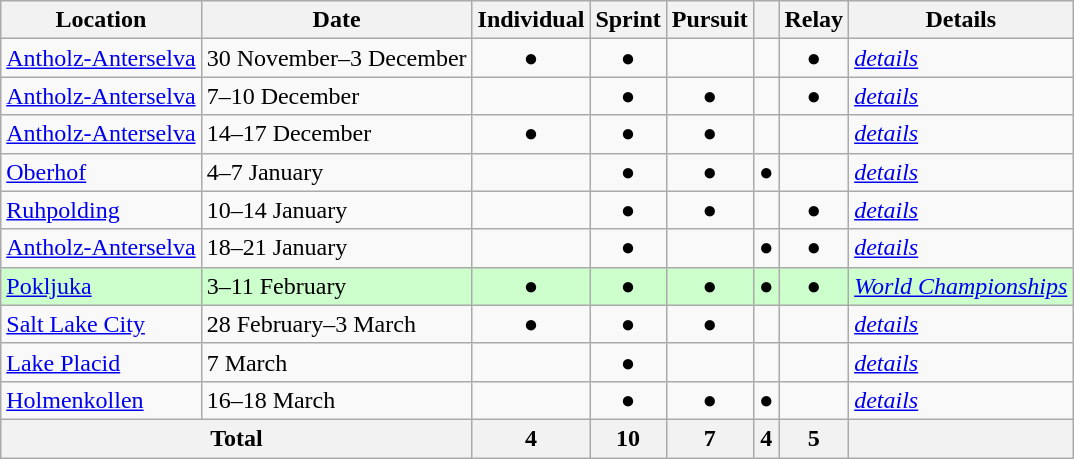<table class="wikitable" border="1">
<tr>
<th>Location</th>
<th>Date</th>
<th>Individual</th>
<th>Sprint</th>
<th>Pursuit</th>
<th></th>
<th>Relay</th>
<th>Details</th>
</tr>
<tr align=center>
<td align=left> <a href='#'>Antholz-Anterselva</a></td>
<td align=left>30 November–3 December</td>
<td>●</td>
<td>●</td>
<td></td>
<td></td>
<td>●</td>
<td align=left><a href='#'><em>details</em></a></td>
</tr>
<tr align=center>
<td align=left> <a href='#'>Antholz-Anterselva</a></td>
<td align=left>7–10 December</td>
<td></td>
<td>●</td>
<td>●</td>
<td></td>
<td>●</td>
<td align=left><a href='#'><em>details</em></a></td>
</tr>
<tr align=center>
<td align=left> <a href='#'>Antholz-Anterselva</a></td>
<td align=left>14–17 December</td>
<td>●</td>
<td>●</td>
<td>●</td>
<td></td>
<td></td>
<td align=left><a href='#'><em>details</em></a></td>
</tr>
<tr align=center>
<td align=left> <a href='#'>Oberhof</a></td>
<td align=left>4–7 January</td>
<td></td>
<td>●</td>
<td>●</td>
<td>●</td>
<td></td>
<td align=left><a href='#'><em>details</em></a></td>
</tr>
<tr align=center>
<td align=left> <a href='#'>Ruhpolding</a></td>
<td align=left>10–14 January</td>
<td></td>
<td>●</td>
<td>●</td>
<td></td>
<td>●</td>
<td align=left><a href='#'><em>details</em></a></td>
</tr>
<tr align=center>
<td align=left> <a href='#'>Antholz-Anterselva</a></td>
<td align=left>18–21 January</td>
<td></td>
<td>●</td>
<td></td>
<td>●</td>
<td>●</td>
<td align=left><a href='#'><em>details</em></a></td>
</tr>
<tr align=center  style="background:#ccffcc">
<td align=left> <a href='#'>Pokljuka</a></td>
<td align=left>3–11 February</td>
<td>●</td>
<td>●</td>
<td>●</td>
<td>●</td>
<td>●</td>
<td align=left><a href='#'><em>World Championships</em></a></td>
</tr>
<tr align=center>
<td align=left> <a href='#'>Salt Lake City</a></td>
<td align=left>28 February–3 March</td>
<td>●</td>
<td>●</td>
<td>●</td>
<td></td>
<td></td>
<td align=left><a href='#'><em>details</em></a></td>
</tr>
<tr align=center>
<td align=left> <a href='#'>Lake Placid</a></td>
<td align=left>7 March</td>
<td></td>
<td>●</td>
<td></td>
<td></td>
<td></td>
<td align=left><a href='#'><em>details</em></a></td>
</tr>
<tr align=center>
<td align=left> <a href='#'>Holmenkollen</a></td>
<td align=left>16–18 March</td>
<td></td>
<td>●</td>
<td>●</td>
<td>●</td>
<td></td>
<td align=left><a href='#'><em>details</em></a></td>
</tr>
<tr align=center>
<th colspan="2">Total</th>
<th>4</th>
<th>10</th>
<th>7</th>
<th>4</th>
<th>5</th>
<th></th>
</tr>
</table>
